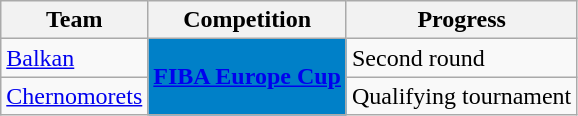<table class="wikitable sortable">
<tr>
<th>Team</th>
<th>Competition</th>
<th>Progress</th>
</tr>
<tr>
<td><a href='#'>Balkan</a></td>
<td style="background-color:#0080c8;color:#D0D3D4;text-align:center"  rowspan=2><strong><a href='#'><span>FIBA Europe Cup</span></a></strong></td>
<td>Second round</td>
</tr>
<tr>
<td><a href='#'>Chernomorets</a></td>
<td>Qualifying tournament</td>
</tr>
</table>
